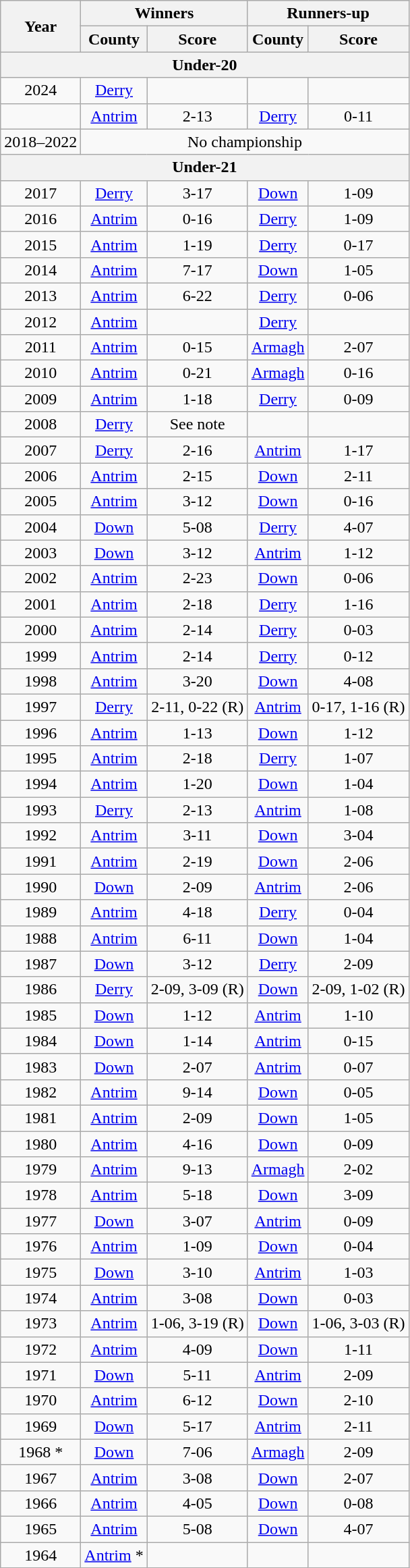<table class="wikitable sortable" style="text-align:center;">
<tr>
<th rowspan="2">Year</th>
<th colspan="2">Winners</th>
<th colspan="2">Runners-up</th>
</tr>
<tr>
<th>County</th>
<th>Score</th>
<th>County</th>
<th>Score</th>
</tr>
<tr>
<th colspan="5">Under-20</th>
</tr>
<tr>
<td>2024</td>
<td><a href='#'>Derry</a></td>
<td></td>
<td></td>
<td></td>
</tr>
<tr>
<td></td>
<td><a href='#'>Antrim</a></td>
<td>2-13</td>
<td><a href='#'>Derry</a></td>
<td>0-11</td>
</tr>
<tr>
<td>2018–2022</td>
<td colspan="4">No championship</td>
</tr>
<tr>
<th colspan="5">Under-21</th>
</tr>
<tr>
<td>2017</td>
<td><a href='#'>Derry</a></td>
<td>3-17</td>
<td><a href='#'>Down</a></td>
<td>1-09</td>
</tr>
<tr>
<td>2016</td>
<td><a href='#'>Antrim</a></td>
<td>0-16</td>
<td><a href='#'>Derry</a></td>
<td>1-09</td>
</tr>
<tr>
<td>2015</td>
<td><a href='#'>Antrim</a></td>
<td>1-19</td>
<td><a href='#'>Derry</a></td>
<td>0-17</td>
</tr>
<tr>
<td>2014</td>
<td><a href='#'>Antrim</a></td>
<td>7-17</td>
<td><a href='#'>Down</a></td>
<td>1-05</td>
</tr>
<tr>
<td>2013</td>
<td><a href='#'>Antrim</a></td>
<td>6-22</td>
<td><a href='#'>Derry</a></td>
<td>0-06</td>
</tr>
<tr>
<td>2012</td>
<td><a href='#'>Antrim</a></td>
<td></td>
<td><a href='#'>Derry</a></td>
<td></td>
</tr>
<tr>
<td>2011</td>
<td><a href='#'>Antrim</a></td>
<td>0-15</td>
<td><a href='#'>Armagh</a></td>
<td>2-07</td>
</tr>
<tr>
<td>2010</td>
<td><a href='#'>Antrim</a></td>
<td>0-21</td>
<td><a href='#'>Armagh</a></td>
<td>0-16</td>
</tr>
<tr>
<td>2009</td>
<td><a href='#'>Antrim</a></td>
<td>1-18</td>
<td><a href='#'>Derry</a></td>
<td>0-09</td>
</tr>
<tr>
<td>2008</td>
<td><a href='#'>Derry</a></td>
<td>See note</td>
<td></td>
<td></td>
</tr>
<tr>
<td>2007</td>
<td><a href='#'>Derry</a></td>
<td>2-16</td>
<td><a href='#'>Antrim</a></td>
<td>1-17</td>
</tr>
<tr>
<td>2006</td>
<td><a href='#'>Antrim</a></td>
<td>2-15</td>
<td><a href='#'>Down</a></td>
<td>2-11</td>
</tr>
<tr>
<td>2005</td>
<td><a href='#'>Antrim</a></td>
<td>3-12</td>
<td><a href='#'>Down</a></td>
<td>0-16</td>
</tr>
<tr>
<td>2004</td>
<td><a href='#'>Down</a></td>
<td>5-08</td>
<td><a href='#'>Derry</a></td>
<td>4-07</td>
</tr>
<tr>
<td>2003</td>
<td><a href='#'>Down</a></td>
<td>3-12</td>
<td><a href='#'>Antrim</a></td>
<td>1-12</td>
</tr>
<tr>
<td>2002</td>
<td><a href='#'>Antrim</a></td>
<td>2-23</td>
<td><a href='#'>Down</a></td>
<td>0-06</td>
</tr>
<tr>
<td>2001</td>
<td><a href='#'>Antrim</a></td>
<td>2-18</td>
<td><a href='#'>Derry</a></td>
<td>1-16</td>
</tr>
<tr>
<td>2000</td>
<td><a href='#'>Antrim</a></td>
<td>2-14</td>
<td><a href='#'>Derry</a></td>
<td>0-03</td>
</tr>
<tr>
<td>1999</td>
<td><a href='#'>Antrim</a></td>
<td>2-14</td>
<td><a href='#'>Derry</a></td>
<td>0-12</td>
</tr>
<tr>
<td>1998</td>
<td><a href='#'>Antrim</a></td>
<td>3-20</td>
<td><a href='#'>Down</a></td>
<td>4-08</td>
</tr>
<tr>
<td>1997</td>
<td><a href='#'>Derry</a></td>
<td>2-11, 0-22 (R)</td>
<td><a href='#'>Antrim</a></td>
<td>0-17, 1-16 (R)</td>
</tr>
<tr>
<td>1996</td>
<td><a href='#'>Antrim</a></td>
<td>1-13</td>
<td><a href='#'>Down</a></td>
<td>1-12</td>
</tr>
<tr>
<td>1995</td>
<td><a href='#'>Antrim</a></td>
<td>2-18</td>
<td><a href='#'>Derry</a></td>
<td>1-07</td>
</tr>
<tr>
<td>1994</td>
<td><a href='#'>Antrim</a></td>
<td>1-20</td>
<td><a href='#'>Down</a></td>
<td>1-04</td>
</tr>
<tr>
<td>1993</td>
<td><a href='#'>Derry</a></td>
<td>2-13</td>
<td><a href='#'>Antrim</a></td>
<td>1-08</td>
</tr>
<tr>
<td>1992</td>
<td><a href='#'>Antrim</a></td>
<td>3-11</td>
<td><a href='#'>Down</a></td>
<td>3-04</td>
</tr>
<tr>
<td>1991</td>
<td><a href='#'>Antrim</a></td>
<td>2-19</td>
<td><a href='#'>Down</a></td>
<td>2-06</td>
</tr>
<tr>
<td>1990</td>
<td><a href='#'>Down</a></td>
<td>2-09</td>
<td><a href='#'>Antrim</a></td>
<td>2-06</td>
</tr>
<tr>
<td>1989</td>
<td><a href='#'>Antrim</a></td>
<td>4-18</td>
<td><a href='#'>Derry</a></td>
<td>0-04</td>
</tr>
<tr>
<td>1988</td>
<td><a href='#'>Antrim</a></td>
<td>6-11</td>
<td><a href='#'>Down</a></td>
<td>1-04</td>
</tr>
<tr>
<td>1987</td>
<td><a href='#'>Down</a></td>
<td>3-12</td>
<td><a href='#'>Derry</a></td>
<td>2-09</td>
</tr>
<tr>
<td>1986</td>
<td><a href='#'>Derry</a></td>
<td>2-09, 3-09 (R)</td>
<td><a href='#'>Down</a></td>
<td>2-09, 1-02 (R)</td>
</tr>
<tr>
<td>1985</td>
<td><a href='#'>Down</a></td>
<td>1-12</td>
<td><a href='#'>Antrim</a></td>
<td>1-10</td>
</tr>
<tr>
<td>1984</td>
<td><a href='#'>Down</a></td>
<td>1-14</td>
<td><a href='#'>Antrim</a></td>
<td>0-15</td>
</tr>
<tr>
<td>1983</td>
<td><a href='#'>Down</a></td>
<td>2-07</td>
<td><a href='#'>Antrim</a></td>
<td>0-07</td>
</tr>
<tr>
<td>1982</td>
<td><a href='#'>Antrim</a></td>
<td>9-14</td>
<td><a href='#'>Down</a></td>
<td>0-05</td>
</tr>
<tr>
<td>1981</td>
<td><a href='#'>Antrim</a></td>
<td>2-09</td>
<td><a href='#'>Down</a></td>
<td>1-05</td>
</tr>
<tr>
<td>1980</td>
<td><a href='#'>Antrim</a></td>
<td>4-16</td>
<td><a href='#'>Down</a></td>
<td>0-09</td>
</tr>
<tr>
<td>1979</td>
<td><a href='#'>Antrim</a></td>
<td>9-13</td>
<td><a href='#'>Armagh</a></td>
<td>2-02</td>
</tr>
<tr>
<td>1978</td>
<td><a href='#'>Antrim</a></td>
<td>5-18</td>
<td><a href='#'>Down</a></td>
<td>3-09</td>
</tr>
<tr>
<td>1977</td>
<td><a href='#'>Down</a></td>
<td>3-07</td>
<td><a href='#'>Antrim</a></td>
<td>0-09</td>
</tr>
<tr>
<td>1976</td>
<td><a href='#'>Antrim</a></td>
<td>1-09</td>
<td><a href='#'>Down</a></td>
<td>0-04</td>
</tr>
<tr>
<td>1975</td>
<td><a href='#'>Down</a></td>
<td>3-10</td>
<td><a href='#'>Antrim</a></td>
<td>1-03</td>
</tr>
<tr>
<td>1974</td>
<td><a href='#'>Antrim</a></td>
<td>3-08</td>
<td><a href='#'>Down</a></td>
<td>0-03</td>
</tr>
<tr>
<td>1973</td>
<td><a href='#'>Antrim</a></td>
<td>1-06, 3-19 (R)</td>
<td><a href='#'>Down</a></td>
<td>1-06, 3-03 (R)</td>
</tr>
<tr>
<td>1972</td>
<td><a href='#'>Antrim</a></td>
<td>4-09</td>
<td><a href='#'>Down</a></td>
<td>1-11</td>
</tr>
<tr>
<td>1971</td>
<td><a href='#'>Down</a></td>
<td>5-11</td>
<td><a href='#'>Antrim</a></td>
<td>2-09</td>
</tr>
<tr>
<td>1970</td>
<td><a href='#'>Antrim</a></td>
<td>6-12</td>
<td><a href='#'>Down</a></td>
<td>2-10</td>
</tr>
<tr>
<td>1969</td>
<td><a href='#'>Down</a></td>
<td>5-17</td>
<td><a href='#'>Antrim</a></td>
<td>2-11</td>
</tr>
<tr>
<td>1968 *</td>
<td><a href='#'>Down</a></td>
<td>7-06</td>
<td><a href='#'>Armagh</a></td>
<td>2-09</td>
</tr>
<tr>
<td>1967</td>
<td><a href='#'>Antrim</a></td>
<td>3-08</td>
<td><a href='#'>Down</a></td>
<td>2-07</td>
</tr>
<tr>
<td>1966</td>
<td><a href='#'>Antrim</a></td>
<td>4-05</td>
<td><a href='#'>Down</a></td>
<td>0-08</td>
</tr>
<tr>
<td>1965</td>
<td><a href='#'>Antrim</a></td>
<td>5-08</td>
<td><a href='#'>Down</a></td>
<td>4-07</td>
</tr>
<tr>
<td>1964</td>
<td><a href='#'>Antrim</a> *</td>
<td></td>
<td></td>
<td></td>
</tr>
</table>
